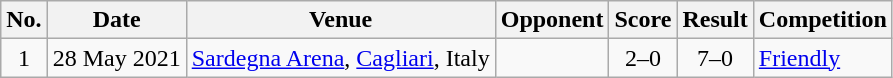<table class="wikitable sortable">
<tr>
<th scope="col">No.</th>
<th scope="col">Date</th>
<th scope="col">Venue</th>
<th scope="col">Opponent</th>
<th scope="col">Score</th>
<th scope="col">Result</th>
<th scope="col">Competition</th>
</tr>
<tr>
<td style="text-align:center">1</td>
<td>28 May 2021</td>
<td><a href='#'>Sardegna Arena</a>, <a href='#'>Cagliari</a>, Italy</td>
<td></td>
<td style="text-align:center">2–0</td>
<td style="text-align:center">7–0</td>
<td><a href='#'>Friendly</a></td>
</tr>
</table>
